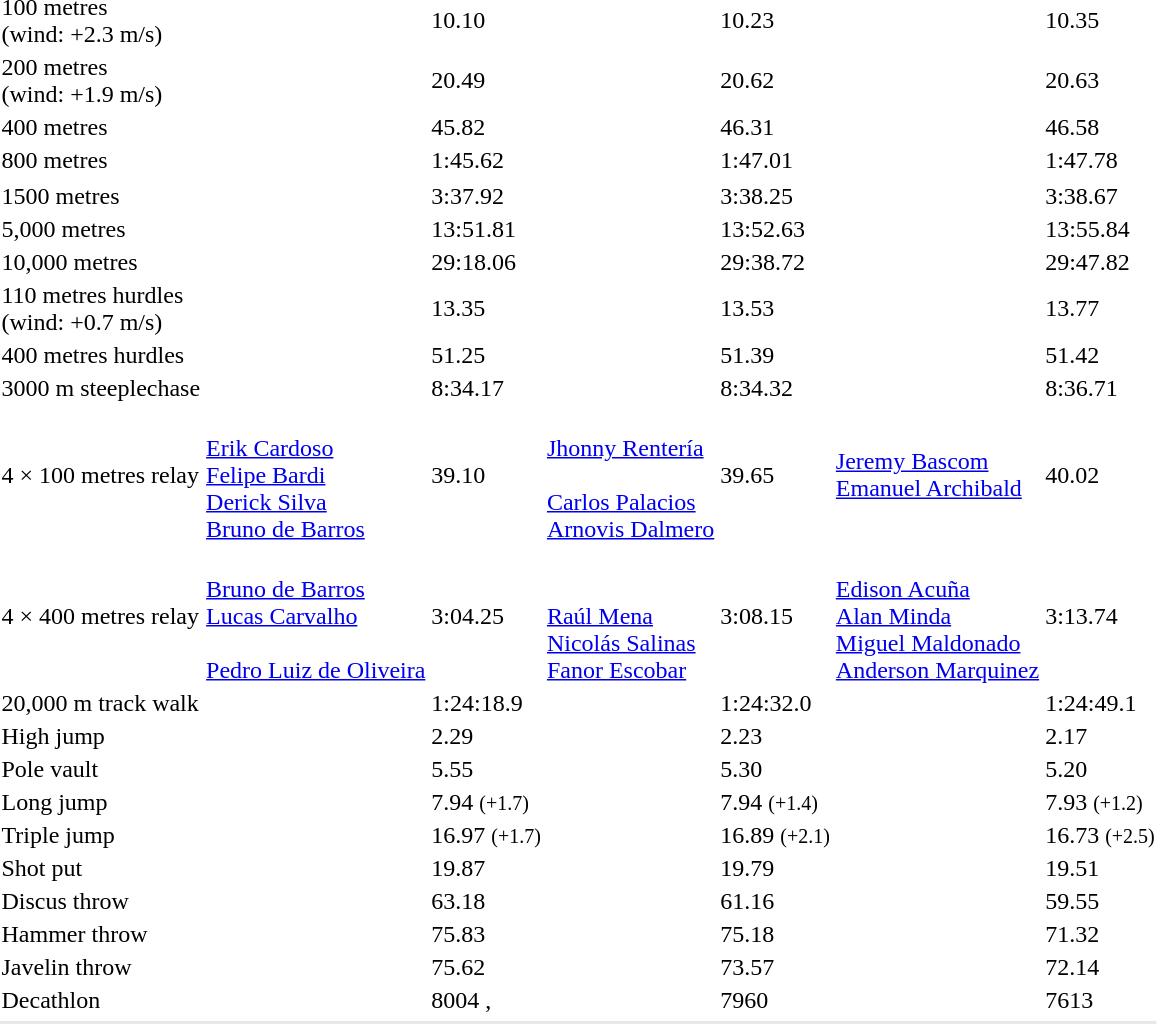<table>
<tr>
<td>100 metres<br>(wind: +2.3 m/s)</td>
<td></td>
<td>10.10</td>
<td></td>
<td>10.23</td>
<td></td>
<td>10.35</td>
</tr>
<tr>
<td>200 metres<br>(wind: +1.9 m/s)</td>
<td></td>
<td>20.49</td>
<td></td>
<td>20.62</td>
<td></td>
<td>20.63</td>
</tr>
<tr>
<td>400 metres</td>
<td></td>
<td>45.82</td>
<td></td>
<td>46.31</td>
<td></td>
<td>46.58</td>
</tr>
<tr>
<td>800 metres</td>
<td></td>
<td>1:45.62</td>
<td></td>
<td>1:47.01</td>
<td></td>
<td>1:47.78</td>
</tr>
<tr>
</tr>
<tr>
<td>1500 metres</td>
<td></td>
<td>3:37.92</td>
<td></td>
<td>3:38.25</td>
<td></td>
<td>3:38.67</td>
</tr>
<tr>
<td>5,000 metres</td>
<td></td>
<td>13:51.81</td>
<td></td>
<td>13:52.63</td>
<td></td>
<td>13:55.84</td>
</tr>
<tr>
<td>10,000 metres</td>
<td></td>
<td>29:18.06</td>
<td></td>
<td>29:38.72</td>
<td></td>
<td>29:47.82</td>
</tr>
<tr>
<td>110 metres hurdles<br>(wind: +0.7 m/s)</td>
<td></td>
<td>13.35</td>
<td></td>
<td>13.53</td>
<td></td>
<td>13.77</td>
</tr>
<tr>
<td>400 metres hurdles</td>
<td></td>
<td>51.25</td>
<td></td>
<td>51.39</td>
<td></td>
<td>51.42</td>
</tr>
<tr>
<td>3000 m steeplechase</td>
<td></td>
<td>8:34.17</td>
<td></td>
<td>8:34.32</td>
<td></td>
<td>8:36.71</td>
</tr>
<tr>
<td>4 × 100 metres relay</td>
<td><br><a href='#'>Erik Cardoso</a><br><a href='#'>Felipe Bardi</a><br><a href='#'>Derick Silva</a><br><a href='#'>Bruno de Barros</a></td>
<td>39.10</td>
<td><br><a href='#'>Jhonny Rentería</a><br><br><a href='#'>Carlos Palacios</a><br><a href='#'>Arnovis Dalmero</a></td>
<td>39.65</td>
<td><br><a href='#'>Jeremy Bascom</a><br><a href='#'>Emanuel Archibald</a><br><br></td>
<td>40.02</td>
</tr>
<tr>
<td>4 × 400 metres relay</td>
<td><br><a href='#'>Bruno de Barros</a><br><a href='#'>Lucas Carvalho</a><br><br><a href='#'>Pedro Luiz de Oliveira</a></td>
<td>3:04.25</td>
<td><br><br><a href='#'>Raúl Mena</a><br><a href='#'>Nicolás Salinas</a><br><a href='#'>Fanor Escobar</a></td>
<td>3:08.15</td>
<td><br><a href='#'>Edison Acuña</a><br><a href='#'>Alan Minda</a><br><a href='#'>Miguel Maldonado</a><br><a href='#'>Anderson Marquinez</a></td>
<td>3:13.74</td>
</tr>
<tr>
<td>20,000 m track walk</td>
<td></td>
<td>1:24:18.9</td>
<td></td>
<td>1:24:32.0</td>
<td></td>
<td>1:24:49.1</td>
</tr>
<tr>
<td>High jump</td>
<td></td>
<td>2.29</td>
<td></td>
<td>2.23</td>
<td></td>
<td>2.17</td>
</tr>
<tr>
<td>Pole vault</td>
<td></td>
<td>5.55</td>
<td></td>
<td>5.30</td>
<td></td>
<td>5.20</td>
</tr>
<tr>
<td>Long jump</td>
<td></td>
<td>7.94 <small>(+1.7)</small></td>
<td></td>
<td>7.94 <small>(+1.4)</small></td>
<td></td>
<td>7.93 <small>(+1.2)</small></td>
</tr>
<tr>
<td>Triple jump</td>
<td></td>
<td>16.97 <small>(+1.7)</small></td>
<td></td>
<td>16.89 <small>(+2.1)</small></td>
<td></td>
<td>16.73 <small>(+2.5)</small></td>
</tr>
<tr>
<td>Shot put</td>
<td></td>
<td>19.87</td>
<td></td>
<td>19.79</td>
<td></td>
<td>19.51</td>
</tr>
<tr>
<td>Discus throw</td>
<td></td>
<td>63.18</td>
<td></td>
<td>61.16</td>
<td></td>
<td>59.55</td>
</tr>
<tr>
<td>Hammer throw</td>
<td></td>
<td>75.83</td>
<td></td>
<td>75.18</td>
<td></td>
<td>71.32</td>
</tr>
<tr>
<td>Javelin throw</td>
<td></td>
<td>75.62</td>
<td></td>
<td>73.57</td>
<td></td>
<td>72.14</td>
</tr>
<tr>
<td>Decathlon</td>
<td></td>
<td>8004 <strong></strong>, <strong></strong></td>
<td></td>
<td>7960</td>
<td></td>
<td>7613</td>
</tr>
<tr>
</tr>
<tr bgcolor= e8e8e8>
<td colspan=7></td>
</tr>
</table>
